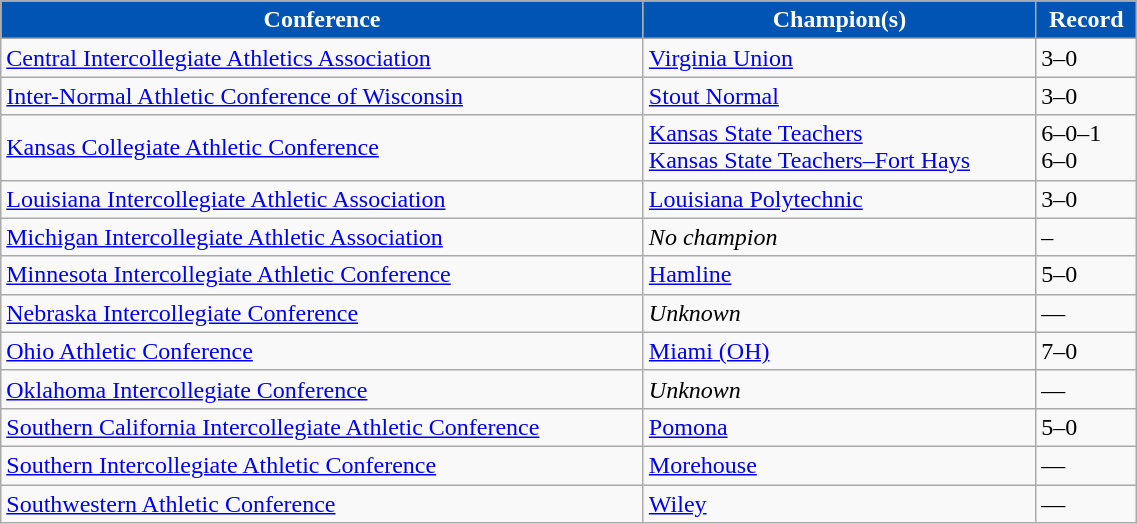<table class="wikitable" width="60%">
<tr>
<th style="background:#0054B3; color:#FFFFFF;">Conference</th>
<th style="background:#0054B3; color:#FFFFFF;">Champion(s)</th>
<th style="background:#0054B3; color:#FFFFFF;">Record</th>
</tr>
<tr align="left">
<td><a href='#'>Central Intercollegiate Athletics Association</a></td>
<td><a href='#'>Virginia Union</a></td>
<td>3–0</td>
</tr>
<tr align="left">
<td><a href='#'>Inter-Normal Athletic Conference of Wisconsin</a></td>
<td><a href='#'>Stout Normal</a></td>
<td>3–0</td>
</tr>
<tr align="left">
<td><a href='#'>Kansas Collegiate Athletic Conference</a></td>
<td><a href='#'>Kansas State Teachers</a><br><a href='#'>Kansas State Teachers–Fort Hays</a></td>
<td>6–0–1<br>6–0</td>
</tr>
<tr align="left">
<td><a href='#'>Louisiana Intercollegiate Athletic Association</a></td>
<td><a href='#'>Louisiana Polytechnic</a></td>
<td>3–0</td>
</tr>
<tr align="left">
<td><a href='#'>Michigan Intercollegiate Athletic Association</a></td>
<td><em>No champion</em></td>
<td>–</td>
</tr>
<tr align="left">
<td><a href='#'>Minnesota Intercollegiate Athletic Conference</a></td>
<td><a href='#'>Hamline</a></td>
<td>5–0</td>
</tr>
<tr align="left">
<td><a href='#'>Nebraska Intercollegiate Conference</a></td>
<td><em>Unknown</em></td>
<td>—</td>
</tr>
<tr align="left">
<td><a href='#'>Ohio Athletic Conference</a></td>
<td><a href='#'>Miami (OH)</a></td>
<td>7–0</td>
</tr>
<tr align="left">
<td><a href='#'>Oklahoma Intercollegiate Conference</a></td>
<td><em>Unknown</em></td>
<td>—</td>
</tr>
<tr align="left">
<td><a href='#'>Southern California Intercollegiate Athletic Conference</a></td>
<td><a href='#'>Pomona</a></td>
<td>5–0</td>
</tr>
<tr align="left">
<td><a href='#'>Southern Intercollegiate Athletic Conference</a></td>
<td><a href='#'>Morehouse</a></td>
<td>—</td>
</tr>
<tr align="left">
<td><a href='#'>Southwestern Athletic Conference</a></td>
<td><a href='#'>Wiley</a></td>
<td>—</td>
</tr>
</table>
